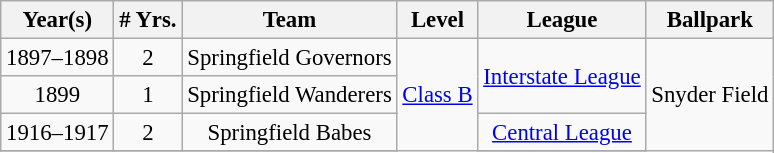<table class="wikitable" style="text-align:center; font-size: 95%;">
<tr>
<th>Year(s)</th>
<th># Yrs.</th>
<th>Team</th>
<th>Level</th>
<th>League</th>
<th>Ballpark</th>
</tr>
<tr>
<td>1897–1898</td>
<td>2</td>
<td>Springfield Governors</td>
<td rowspan=4><a href='#'>Class B</a></td>
<td rowspan=2><a href='#'>Interstate League</a></td>
<td rowspan=4>Snyder Field</td>
</tr>
<tr>
<td>1899</td>
<td>1</td>
<td>Springfield Wanderers</td>
</tr>
<tr>
<td>1916–1917</td>
<td>2</td>
<td>Springfield Babes</td>
<td><a href='#'>Central League</a></td>
</tr>
<tr>
</tr>
</table>
